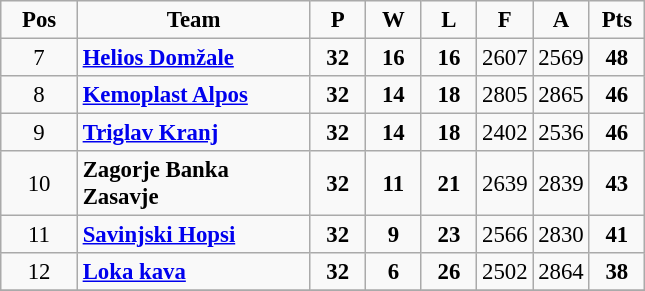<table class="wikitable sortable" style="text-align: center; font-size:95%">
<tr>
<td width="44"><strong>Pos</strong></td>
<td width="148"><strong>Team</strong></td>
<td width="30"><strong>P</strong></td>
<td width="30"><strong>W</strong></td>
<td width="30"><strong>L</strong></td>
<td width="30"><strong>F</strong></td>
<td width="30"><strong>A</strong></td>
<td width="30"><strong>Pts</strong></td>
</tr>
<tr>
<td>7</td>
<td align="left"><strong><a href='#'>Helios Domžale</a></strong></td>
<td><strong>32</strong></td>
<td><strong>16</strong></td>
<td><strong>16</strong></td>
<td>2607</td>
<td>2569</td>
<td><strong>48</strong></td>
</tr>
<tr>
<td>8</td>
<td align="left"><strong><a href='#'>Kemoplast Alpos</a></strong></td>
<td><strong>32</strong></td>
<td><strong>14</strong></td>
<td><strong>18</strong></td>
<td>2805</td>
<td>2865</td>
<td><strong>46</strong></td>
</tr>
<tr>
<td>9</td>
<td align="left"><strong><a href='#'>Triglav Kranj</a></strong></td>
<td><strong>32</strong></td>
<td><strong>14</strong></td>
<td><strong>18</strong></td>
<td>2402</td>
<td>2536</td>
<td><strong>46</strong></td>
</tr>
<tr>
<td>10</td>
<td align="left"><strong>Zagorje Banka Zasavje</strong></td>
<td><strong>32</strong></td>
<td><strong>11</strong></td>
<td><strong>21</strong></td>
<td>2639</td>
<td>2839</td>
<td><strong>43</strong></td>
</tr>
<tr>
<td>11</td>
<td align="left"><strong><a href='#'>Savinjski Hopsi</a></strong></td>
<td><strong>32</strong></td>
<td><strong>9</strong></td>
<td><strong>23</strong></td>
<td>2566</td>
<td>2830</td>
<td><strong>41</strong></td>
</tr>
<tr>
<td>12</td>
<td align="left"><strong><a href='#'>Loka kava</a></strong></td>
<td><strong>32</strong></td>
<td><strong>6</strong></td>
<td><strong>26</strong></td>
<td>2502</td>
<td>2864</td>
<td><strong>38</strong></td>
</tr>
<tr>
</tr>
</table>
